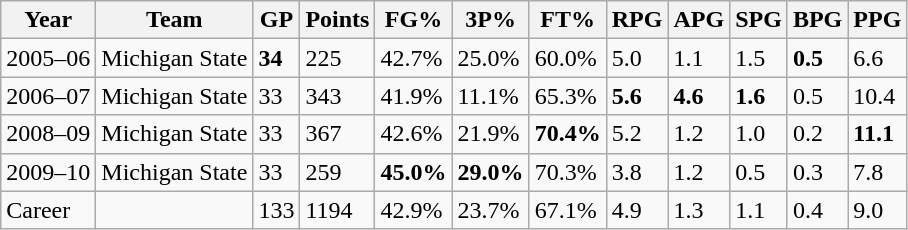<table class="wikitable">
<tr>
<th>Year</th>
<th>Team</th>
<th>GP</th>
<th>Points</th>
<th>FG%</th>
<th>3P%</th>
<th>FT%</th>
<th>RPG</th>
<th>APG</th>
<th>SPG</th>
<th>BPG</th>
<th>PPG</th>
</tr>
<tr>
<td>2005–06</td>
<td>Michigan State</td>
<td><strong>34</strong></td>
<td>225</td>
<td>42.7%</td>
<td>25.0%</td>
<td>60.0%</td>
<td>5.0</td>
<td>1.1</td>
<td>1.5</td>
<td><strong>0.5</strong></td>
<td>6.6</td>
</tr>
<tr>
<td>2006–07</td>
<td>Michigan State</td>
<td>33</td>
<td>343</td>
<td>41.9%</td>
<td>11.1%</td>
<td>65.3%</td>
<td><strong>5.6</strong></td>
<td><strong>4.6</strong></td>
<td><strong>1.6</strong></td>
<td>0.5</td>
<td>10.4</td>
</tr>
<tr>
<td>2008–09</td>
<td>Michigan State</td>
<td>33</td>
<td>367</td>
<td>42.6%</td>
<td>21.9%</td>
<td><strong>70.4%</strong></td>
<td>5.2</td>
<td>1.2</td>
<td>1.0</td>
<td>0.2</td>
<td><strong>11.1</strong></td>
</tr>
<tr>
<td>2009–10</td>
<td>Michigan State</td>
<td>33</td>
<td>259</td>
<td><strong>45.0%</strong></td>
<td><strong>29.0%</strong></td>
<td>70.3%</td>
<td>3.8</td>
<td>1.2</td>
<td>0.5</td>
<td>0.3</td>
<td>7.8</td>
</tr>
<tr>
<td>Career</td>
<td></td>
<td>133</td>
<td>1194</td>
<td>42.9%</td>
<td>23.7%</td>
<td>67.1%</td>
<td>4.9</td>
<td>1.3</td>
<td>1.1</td>
<td>0.4</td>
<td>9.0</td>
</tr>
</table>
